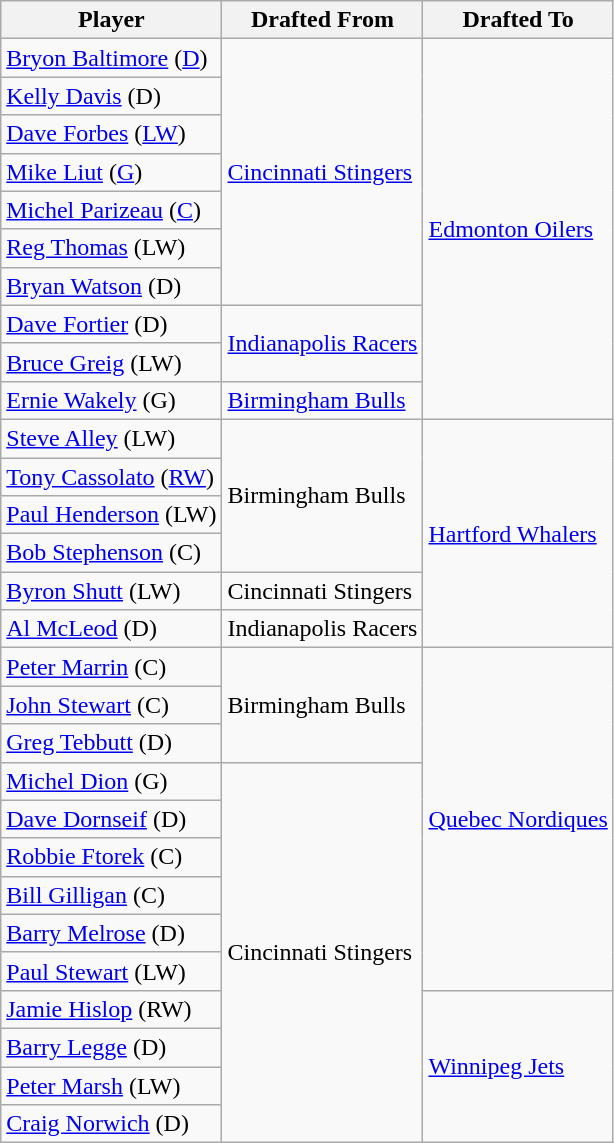<table class="wikitable sortable">
<tr>
<th>Player</th>
<th>Drafted From</th>
<th>Drafted To</th>
</tr>
<tr>
<td><a href='#'>Bryon Baltimore</a> (<a href='#'>D</a>)</td>
<td rowspan="7"><a href='#'>Cincinnati Stingers</a></td>
<td rowspan="10"><a href='#'>Edmonton Oilers</a></td>
</tr>
<tr>
<td><a href='#'>Kelly Davis</a> (D)</td>
</tr>
<tr>
<td><a href='#'>Dave Forbes</a> (<a href='#'>LW</a>)</td>
</tr>
<tr>
<td><a href='#'>Mike Liut</a> (<a href='#'>G</a>)</td>
</tr>
<tr>
<td><a href='#'>Michel Parizeau</a> (<a href='#'>C</a>)</td>
</tr>
<tr>
<td><a href='#'>Reg Thomas</a> (LW)</td>
</tr>
<tr>
<td><a href='#'>Bryan Watson</a> (D)</td>
</tr>
<tr>
<td><a href='#'>Dave Fortier</a> (D)</td>
<td rowspan="2"><a href='#'>Indianapolis Racers</a></td>
</tr>
<tr>
<td><a href='#'>Bruce Greig</a> (LW)</td>
</tr>
<tr>
<td><a href='#'>Ernie Wakely</a> (G)</td>
<td><a href='#'>Birmingham Bulls</a></td>
</tr>
<tr>
<td><a href='#'>Steve Alley</a> (LW)</td>
<td rowspan="4">Birmingham Bulls</td>
<td rowspan="6"><a href='#'>Hartford Whalers</a></td>
</tr>
<tr>
<td><a href='#'>Tony Cassolato</a> (<a href='#'>RW</a>)</td>
</tr>
<tr>
<td><a href='#'>Paul Henderson</a> (LW)</td>
</tr>
<tr>
<td><a href='#'>Bob Stephenson</a> (C)</td>
</tr>
<tr>
<td><a href='#'>Byron Shutt</a> (LW)</td>
<td>Cincinnati Stingers</td>
</tr>
<tr>
<td><a href='#'>Al McLeod</a> (D)</td>
<td>Indianapolis Racers</td>
</tr>
<tr>
<td><a href='#'>Peter Marrin</a> (C)</td>
<td rowspan="3">Birmingham Bulls</td>
<td rowspan="9"><a href='#'>Quebec Nordiques</a></td>
</tr>
<tr>
<td><a href='#'>John Stewart</a> (C)</td>
</tr>
<tr>
<td><a href='#'>Greg Tebbutt</a> (D)</td>
</tr>
<tr>
<td><a href='#'>Michel Dion</a> (G)</td>
<td rowspan="10">Cincinnati Stingers</td>
</tr>
<tr>
<td><a href='#'>Dave Dornseif</a> (D)</td>
</tr>
<tr>
<td><a href='#'>Robbie Ftorek</a> (C)</td>
</tr>
<tr>
<td><a href='#'>Bill Gilligan</a> (C)</td>
</tr>
<tr>
<td><a href='#'>Barry Melrose</a> (D)</td>
</tr>
<tr>
<td><a href='#'>Paul Stewart</a> (LW)</td>
</tr>
<tr>
<td><a href='#'>Jamie Hislop</a> (RW)</td>
<td rowspan="4"><a href='#'>Winnipeg Jets</a></td>
</tr>
<tr>
<td><a href='#'>Barry Legge</a> (D)</td>
</tr>
<tr>
<td><a href='#'>Peter Marsh</a> (LW)</td>
</tr>
<tr>
<td><a href='#'>Craig Norwich</a> (D)</td>
</tr>
</table>
